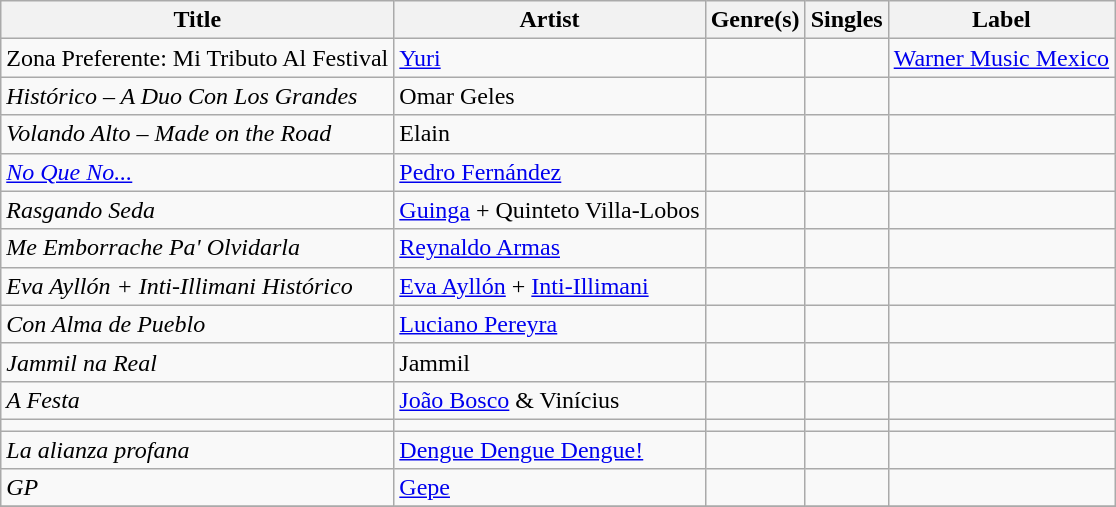<table class="wikitable sortable" style="text-align: left;">
<tr>
<th>Title</th>
<th>Artist</th>
<th>Genre(s)</th>
<th>Singles</th>
<th>Label</th>
</tr>
<tr>
<td>Zona Preferente: Mi Tributo Al Festival</td>
<td><a href='#'>Yuri</a></td>
<td></td>
<td></td>
<td><a href='#'>Warner Music Mexico</a></td>
</tr>
<tr>
<td><em>Histórico – A Duo Con Los Grandes</em></td>
<td>Omar Geles</td>
<td></td>
<td></td>
<td></td>
</tr>
<tr>
<td><em>Volando Alto – Made on the Road</em></td>
<td>Elain</td>
<td></td>
<td></td>
<td></td>
</tr>
<tr>
<td><em><a href='#'>No Que No...</a></em></td>
<td><a href='#'>Pedro Fernández</a></td>
<td></td>
<td></td>
<td></td>
</tr>
<tr>
<td><em>Rasgando Seda</em></td>
<td><a href='#'>Guinga</a> + Quinteto Villa-Lobos</td>
<td></td>
<td></td>
<td></td>
</tr>
<tr>
<td><em>Me Emborrache Pa' Olvidarla</em></td>
<td><a href='#'>Reynaldo Armas</a></td>
<td></td>
<td></td>
<td></td>
</tr>
<tr>
<td><em>Eva Ayllón + Inti-Illimani Histórico</em></td>
<td><a href='#'>Eva Ayllón</a> + <a href='#'>Inti-Illimani</a></td>
<td></td>
<td></td>
<td></td>
</tr>
<tr>
<td><em>Con Alma de Pueblo</em></td>
<td><a href='#'>Luciano Pereyra</a></td>
<td></td>
<td></td>
<td></td>
</tr>
<tr>
<td><em>Jammil na Real</em></td>
<td>Jammil</td>
<td></td>
<td></td>
<td></td>
</tr>
<tr>
<td><em>A Festa</em></td>
<td><a href='#'>João Bosco</a> & Vinícius</td>
<td></td>
<td></td>
<td></td>
</tr>
<tr>
<td><em></em></td>
<td></td>
<td></td>
<td></td>
<td></td>
</tr>
<tr>
<td><em>La alianza profana</em></td>
<td><a href='#'>Dengue Dengue Dengue!</a></td>
<td></td>
<td></td>
<td></td>
</tr>
<tr>
<td><em>GP</em></td>
<td><a href='#'>Gepe</a></td>
<td></td>
<td></td>
<td></td>
</tr>
<tr>
</tr>
</table>
